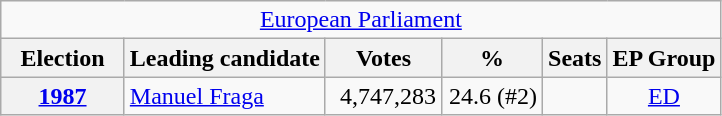<table class="wikitable" style="text-align:right;">
<tr>
<td colspan="6" align="center"><a href='#'>European Parliament</a></td>
</tr>
<tr>
<th style="width:75px;">Election</th>
<th>Leading candidate</th>
<th style="width:70px;">Votes</th>
<th style="width:60px;">%</th>
<th>Seats</th>
<th>EP Group</th>
</tr>
<tr>
<th><a href='#'>1987</a></th>
<td style="text-align:left;"><a href='#'>Manuel Fraga</a></td>
<td>4,747,283</td>
<td>24.6 (#2)</td>
<td></td>
<td style="text-align:center;"><a href='#'>ED</a></td>
</tr>
</table>
